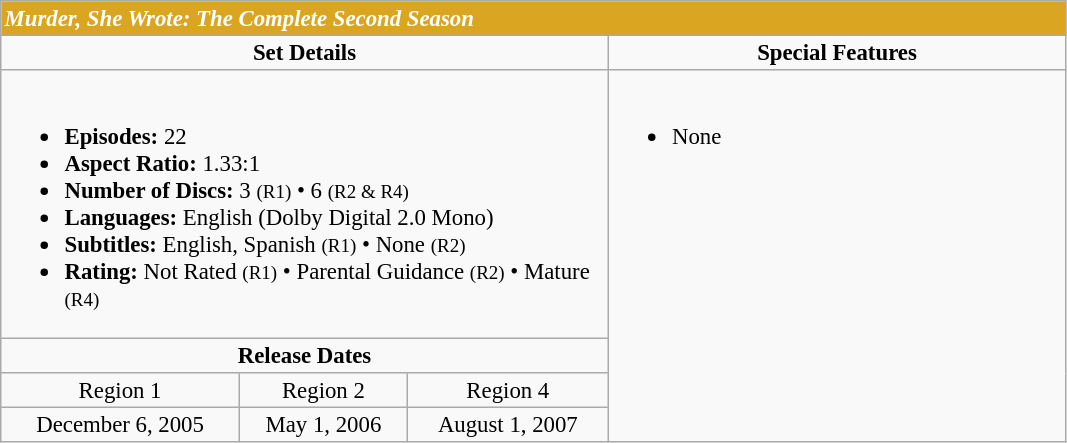<table border="2" cellpadding="2" cellspacing="0" style="margin: 0 1em 0 0; background: #f9f9f9; border: 1px #aaa solid; border-collapse: collapse; font-size: 95%;">
<tr style="background:#DAA520">
<td colspan="5" style="color:white"><strong><em>Murder, She Wrote: The Complete Second Season</em></strong></td>
</tr>
<tr valign="top">
<td align="center" width="400" colspan="3"><strong>Set Details</strong></td>
<td width="300" align="center"><strong>Special Features</strong></td>
</tr>
<tr valign="top">
<td colspan="3" align="left" width="400"><br><ul><li><strong>Episodes:</strong> 22</li><li><strong>Aspect Ratio:</strong> 1.33:1</li><li><strong>Number of Discs:</strong> 3 <small>(R1)</small> • 6 <small>(R2 & R4)</small></li><li><strong>Languages:</strong> English (Dolby Digital 2.0 Mono)</li><li><strong>Subtitles:</strong> English, Spanish <small>(R1)</small> • None <small>(R2)</small></li><li><strong>Rating:</strong> Not Rated <small>(R1)</small> • Parental Guidance <small>(R2)</small> • Mature <small>(R4)</small></li></ul></td>
<td rowspan="4" align="left" width="300"><br><ul><li>None</li></ul></td>
</tr>
<tr>
<td colspan="3" align="center"><strong>Release Dates</strong></td>
</tr>
<tr>
<td align="center">Region 1</td>
<td align="center">Region 2</td>
<td align="center">Region 4</td>
</tr>
<tr>
<td align="center">December 6, 2005</td>
<td align="center">May 1, 2006</td>
<td align="center">August 1, 2007</td>
</tr>
</table>
